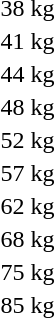<table>
<tr>
<td>38 kg</td>
<td></td>
<td></td>
<td></td>
</tr>
<tr>
<td rowspan=2>41 kg</td>
<td rowspan=2></td>
<td rowspan=2></td>
<td></td>
</tr>
<tr>
<td></td>
</tr>
<tr>
<td rowspan=2>44 kg</td>
<td rowspan=2></td>
<td rowspan=2></td>
<td></td>
</tr>
<tr>
<td></td>
</tr>
<tr>
<td rowspan=2>48 kg</td>
<td rowspan=2></td>
<td rowspan=2></td>
<td></td>
</tr>
<tr>
<td></td>
</tr>
<tr>
<td rowspan=2>52 kg</td>
<td rowspan=2></td>
<td rowspan=2></td>
<td></td>
</tr>
<tr>
<td></td>
</tr>
<tr>
<td rowspan=2>57 kg</td>
<td rowspan=2></td>
<td rowspan=2></td>
<td></td>
</tr>
<tr>
<td></td>
</tr>
<tr>
<td rowspan=2>62 kg</td>
<td rowspan=2></td>
<td rowspan=2></td>
<td></td>
</tr>
<tr>
<td></td>
</tr>
<tr>
<td rowspan=2>68 kg</td>
<td rowspan=2></td>
<td rowspan=2></td>
<td></td>
</tr>
<tr>
<td></td>
</tr>
<tr>
<td rowspan=2>75 kg</td>
<td rowspan=2></td>
<td rowspan=2></td>
<td></td>
</tr>
<tr>
<td></td>
</tr>
<tr>
<td rowspan=2>85 kg</td>
<td rowspan=2></td>
<td rowspan=2></td>
<td></td>
</tr>
<tr>
<td></td>
</tr>
</table>
